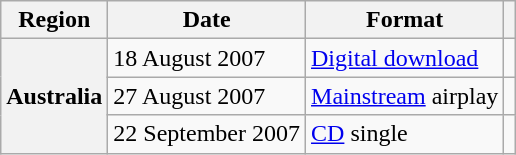<table class="wikitable plainrowheaders">
<tr>
<th scope="col">Region</th>
<th scope="col">Date</th>
<th scope="col">Format</th>
<th scope="col"></th>
</tr>
<tr>
<th scope="row" rowspan="3">Australia</th>
<td>18 August 2007</td>
<td><a href='#'>Digital download</a></td>
<td></td>
</tr>
<tr>
<td>27 August 2007</td>
<td><a href='#'>Mainstream</a> airplay</td>
<td></td>
</tr>
<tr>
<td>22 September 2007</td>
<td><a href='#'>CD</a> single</td>
<td></td>
</tr>
</table>
